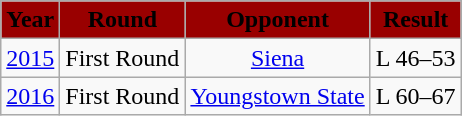<table class="wikitable">
<tr>
<th style="background:#990000; text-align:center;"><span>Year</span></th>
<th style="background:#990000; text-align:center;"><span>Round</span></th>
<th style="background:#990000; text-align:center;"><span>Opponent</span></th>
<th style="background:#990000; text-align:center;"><span>Result</span></th>
</tr>
<tr align="center">
<td><a href='#'>2015</a></td>
<td>First Round</td>
<td><a href='#'>Siena</a></td>
<td>L 46–53</td>
</tr>
<tr align="center">
<td><a href='#'>2016</a></td>
<td>First Round</td>
<td><a href='#'>Youngstown State</a></td>
<td>L 60–67</td>
</tr>
</table>
